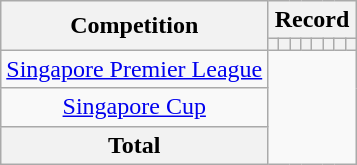<table class="wikitable" style="text-align: center">
<tr>
<th rowspan=2>Competition</th>
<th colspan=8>Record</th>
</tr>
<tr>
<th></th>
<th></th>
<th></th>
<th></th>
<th></th>
<th></th>
<th></th>
<th></th>
</tr>
<tr>
<td><a href='#'>Singapore Premier League</a><br></td>
</tr>
<tr>
<td><a href='#'>Singapore Cup</a><br></td>
</tr>
<tr>
<th>Total<br></th>
</tr>
</table>
